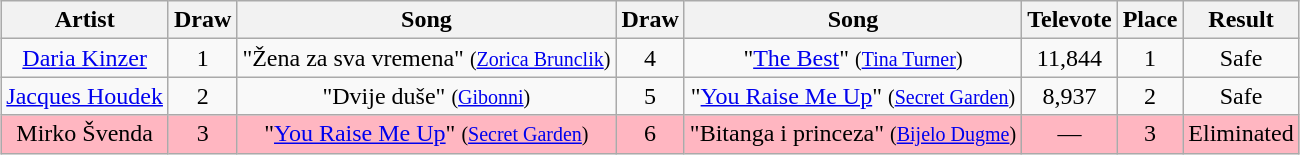<table class="wikitable plainrowheaders" style="margin: 1em auto 1em auto; text-align:center;">
<tr>
<th>Artist</th>
<th>Draw</th>
<th>Song </th>
<th>Draw</th>
<th>Song </th>
<th>Televote</th>
<th>Place</th>
<th>Result</th>
</tr>
<tr>
<td><a href='#'>Daria Kinzer</a></td>
<td>1</td>
<td>"Žena za sva vremena" <small>(<a href='#'>Zorica Brunclik</a>)</small></td>
<td>4</td>
<td>"<a href='#'>The Best</a>" <small>(<a href='#'>Tina Turner</a>)</small></td>
<td>11,844</td>
<td>1</td>
<td>Safe</td>
</tr>
<tr>
<td><a href='#'>Jacques Houdek</a></td>
<td>2</td>
<td>"Dvije duše" <small>(<a href='#'>Gibonni</a>)</small></td>
<td>5</td>
<td>"<a href='#'>You Raise Me Up</a>" <small>(<a href='#'>Secret Garden</a>)</small></td>
<td>8,937</td>
<td>2</td>
<td>Safe</td>
</tr>
<tr style="background:lightpink;">
<td>Mirko Švenda</td>
<td>3</td>
<td>"<a href='#'>You Raise Me Up</a>" <small>(<a href='#'>Secret Garden</a>)</small></td>
<td>6</td>
<td>"Bitanga i princeza" <small>(<a href='#'>Bijelo Dugme</a>)</small></td>
<td>—</td>
<td>3</td>
<td>Eliminated</td>
</tr>
</table>
